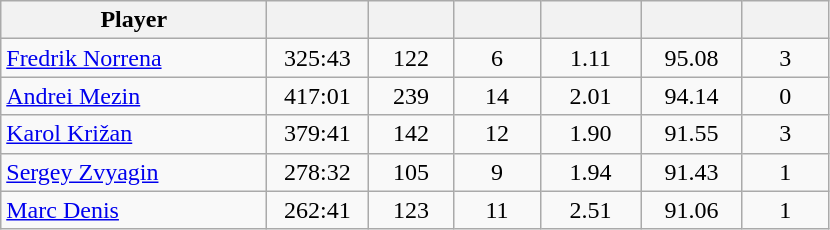<table class="wikitable sortable" style="text-align:center;">
<tr>
<th width="170px">Player</th>
<th width="60px"></th>
<th width="50px"></th>
<th width="50px"></th>
<th width="60px"></th>
<th width="60px"></th>
<th width="50px"></th>
</tr>
<tr>
<td style="text-align:left;"> <a href='#'>Fredrik Norrena</a></td>
<td>325:43</td>
<td>122</td>
<td>6</td>
<td>1.11</td>
<td>95.08</td>
<td>3</td>
</tr>
<tr>
<td style="text-align:left;"> <a href='#'>Andrei Mezin</a></td>
<td>417:01</td>
<td>239</td>
<td>14</td>
<td>2.01</td>
<td>94.14</td>
<td>0</td>
</tr>
<tr>
<td style="text-align:left;"> <a href='#'>Karol Križan</a></td>
<td>379:41</td>
<td>142</td>
<td>12</td>
<td>1.90</td>
<td>91.55</td>
<td>3</td>
</tr>
<tr>
<td style="text-align:left;"> <a href='#'>Sergey Zvyagin</a></td>
<td>278:32</td>
<td>105</td>
<td>9</td>
<td>1.94</td>
<td>91.43</td>
<td>1</td>
</tr>
<tr>
<td style="text-align:left;"> <a href='#'>Marc Denis</a></td>
<td>262:41</td>
<td>123</td>
<td>11</td>
<td>2.51</td>
<td>91.06</td>
<td>1</td>
</tr>
</table>
